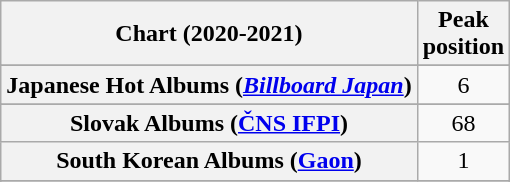<table class="wikitable sortable plainrowheaders" style="text-align:center">
<tr>
<th scope="col">Chart (2020-2021)</th>
<th scope="col">Peak<br>position</th>
</tr>
<tr>
</tr>
<tr>
</tr>
<tr>
<th scope="row">Japanese Hot Albums (<em><a href='#'>Billboard Japan</a></em>)</th>
<td>6</td>
</tr>
<tr>
</tr>
<tr>
<th scope="row">Slovak Albums (<a href='#'>ČNS IFPI</a>)</th>
<td>68</td>
</tr>
<tr>
<th scope="row">South Korean Albums (<a href='#'>Gaon</a>)</th>
<td>1</td>
</tr>
<tr>
</tr>
<tr>
</tr>
<tr>
</tr>
</table>
